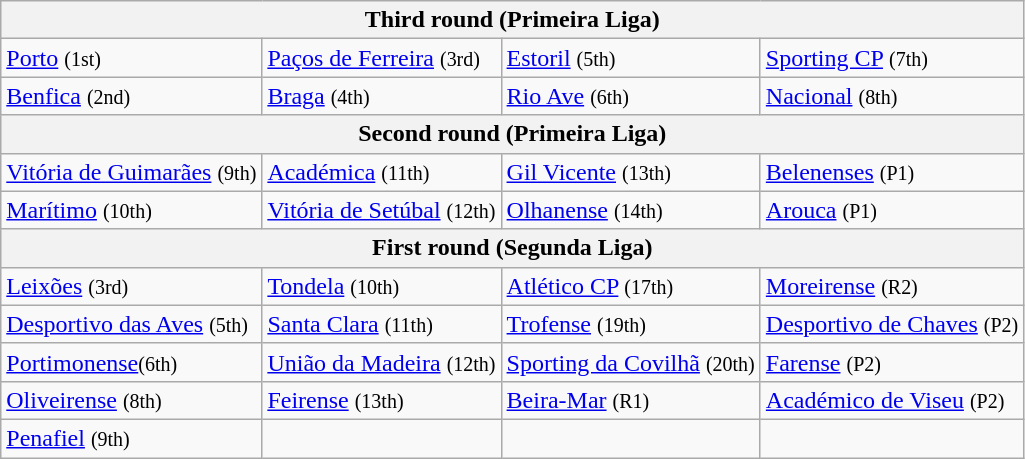<table class="wikitable">
<tr>
<th colspan="4">Third round (Primeira Liga)</th>
</tr>
<tr>
<td><a href='#'>Porto</a> <small>(1st)</small></td>
<td><a href='#'>Paços de Ferreira</a> <small>(3rd)</small></td>
<td><a href='#'>Estoril</a> <small>(5th)</small></td>
<td><a href='#'>Sporting CP</a> <small>(7th)</small></td>
</tr>
<tr>
<td><a href='#'>Benfica</a> <small>(2nd)</small></td>
<td><a href='#'>Braga</a> <small>(4th)</small></td>
<td><a href='#'>Rio Ave</a> <small>(6th)</small></td>
<td><a href='#'>Nacional</a> <small>(8th)</small></td>
</tr>
<tr>
<th colspan="4">Second round (Primeira Liga)</th>
</tr>
<tr>
<td><a href='#'>Vitória de Guimarães</a> <small>(9th)</small></td>
<td><a href='#'>Académica</a> <small>(11th)</small></td>
<td><a href='#'>Gil Vicente</a> <small>(13th)</small></td>
<td><a href='#'>Belenenses</a> <small>(P1)</small></td>
</tr>
<tr>
<td><a href='#'>Marítimo</a> <small>(10th)</small></td>
<td><a href='#'>Vitória de Setúbal</a> <small>(12th)</small></td>
<td><a href='#'>Olhanense</a> <small>(14th)</small></td>
<td><a href='#'>Arouca</a> <small>(P1)</small></td>
</tr>
<tr>
<th colspan="4">First round (Segunda Liga)</th>
</tr>
<tr>
<td><a href='#'>Leixões</a> <small>(3rd)</small></td>
<td><a href='#'>Tondela</a> <small>(10th)</small></td>
<td><a href='#'>Atlético CP</a> <small>(17th)</small></td>
<td><a href='#'>Moreirense</a> <small>(R2)</small></td>
</tr>
<tr>
<td><a href='#'>Desportivo das Aves</a> <small>(5th)</small></td>
<td><a href='#'>Santa Clara</a> <small>(11th)</small></td>
<td><a href='#'>Trofense</a> <small>(19th)</small></td>
<td><a href='#'>Desportivo de Chaves</a> <small>(P2)</small></td>
</tr>
<tr>
<td><a href='#'>Portimonense</a><small>(6th)</small></td>
<td><a href='#'>União da Madeira</a> <small>(12th)</small></td>
<td><a href='#'>Sporting da Covilhã</a> <small>(20th)</small></td>
<td><a href='#'>Farense</a> <small>(P2)</small></td>
</tr>
<tr>
<td><a href='#'>Oliveirense</a> <small>(8th)</small></td>
<td><a href='#'>Feirense</a> <small>(13th)</small></td>
<td><a href='#'>Beira-Mar</a> <small>(R1)</small></td>
<td><a href='#'>Académico de Viseu</a> <small>(P2)</small></td>
</tr>
<tr>
<td><a href='#'>Penafiel</a> <small>(9th)</small></td>
<td></td>
<td></td>
<td></td>
</tr>
</table>
